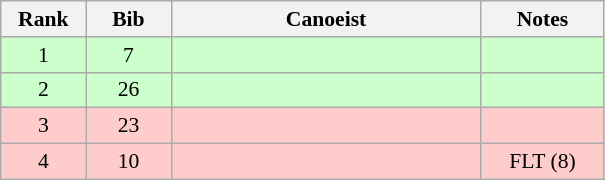<table class="wikitable" style="font-size:90%; text-align:center">
<tr>
<th width="50">Rank</th>
<th width="50">Bib</th>
<th width="200">Canoeist</th>
<th width="75">Notes</th>
</tr>
<tr bgcolor="#CCFFCC">
<td>1</td>
<td>7</td>
<td align="left"></td>
<td></td>
</tr>
<tr bgcolor="#CCFFCC">
<td>2</td>
<td>26</td>
<td align="left"></td>
<td></td>
</tr>
<tr bgcolor="#FFCCCC">
<td>3</td>
<td>23</td>
<td align="left"></td>
<td></td>
</tr>
<tr bgcolor="#FFCCCC">
<td>4</td>
<td>10</td>
<td align="left"></td>
<td>FLT (8)</td>
</tr>
</table>
